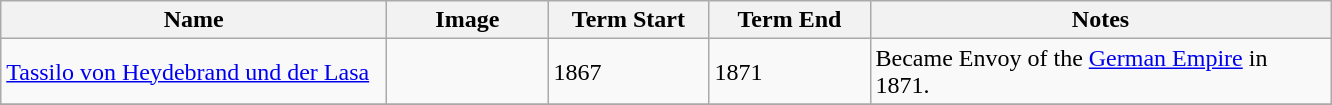<table class="wikitable">
<tr class="hintergrundfarbe5">
<th width="250">Name</th>
<th width="100">Image</th>
<th width="100">Term Start</th>
<th width="100">Term End</th>
<th width="300">Notes</th>
</tr>
<tr>
<td><a href='#'>Tassilo von Heydebrand und der Lasa</a></td>
<td></td>
<td>1867</td>
<td>1871</td>
<td>Became Envoy of the <a href='#'>German Empire</a> in 1871.</td>
</tr>
<tr>
</tr>
</table>
